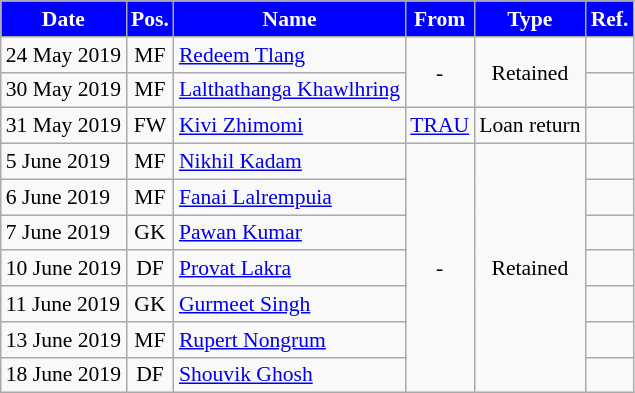<table class="wikitable" style="text-align:center; font-size:90%">
<tr>
<th style="background:#00f; color:white; ">Date</th>
<th style="background:#00f; color:white; ">Pos.</th>
<th style="background:#00f; color:white; ">Name</th>
<th style="background:#00f; color:white; ">From</th>
<th style="background:#00f; color:white; ">Type</th>
<th style="background:#00f; color:white; ">Ref.</th>
</tr>
<tr>
<td align="left">24 May 2019</td>
<td>MF</td>
<td align="left"> <a href='#'>Redeem Tlang</a></td>
<td align="center" rowspan="2">-</td>
<td align="center" rowspan="2">Retained</td>
<td></td>
</tr>
<tr>
<td align="left">30 May 2019</td>
<td>MF</td>
<td align="left"> <a href='#'>Lalthathanga Khawlhring</a></td>
<td></td>
</tr>
<tr>
<td align="left">31 May 2019</td>
<td>FW</td>
<td align="left"> <a href='#'>Kivi Zhimomi</a></td>
<td><a href='#'>TRAU</a></td>
<td>Loan return</td>
<td></td>
</tr>
<tr>
<td align="left">5 June 2019</td>
<td>MF</td>
<td align="left"> <a href='#'>Nikhil Kadam</a></td>
<td align="Center" rowspan="7">-</td>
<td align="Center" rowspan="7">Retained</td>
<td></td>
</tr>
<tr>
<td align="left">6 June 2019</td>
<td>MF</td>
<td align="left"> <a href='#'>Fanai Lalrempuia</a></td>
<td></td>
</tr>
<tr>
<td align="left">7 June 2019</td>
<td>GK</td>
<td align="left"> <a href='#'>Pawan Kumar</a></td>
<td></td>
</tr>
<tr>
<td align="left">10 June 2019</td>
<td>DF</td>
<td align="left"> <a href='#'>Provat Lakra</a></td>
<td></td>
</tr>
<tr>
<td align="left">11 June 2019</td>
<td>GK</td>
<td align="left"> <a href='#'>Gurmeet Singh</a></td>
<td></td>
</tr>
<tr>
<td align="left">13 June 2019</td>
<td>MF</td>
<td align="left"> <a href='#'>Rupert Nongrum</a></td>
<td></td>
</tr>
<tr>
<td align="left">18 June 2019</td>
<td>DF</td>
<td align="left"> <a href='#'>Shouvik Ghosh</a></td>
<td></td>
</tr>
</table>
